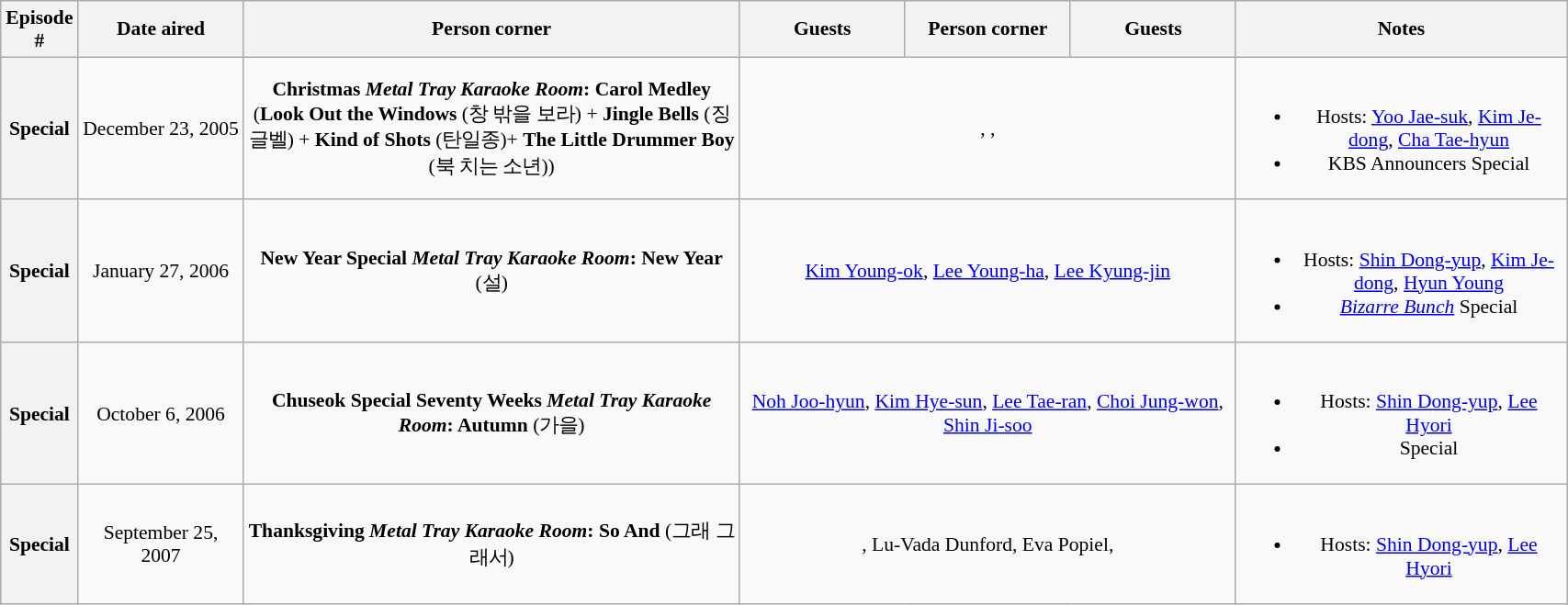<table class="wikitable" style="font-size:90%; text-align:center; width:90%">
<tr>
<th width="1%">Episode #</th>
<th width="10%">Date aired</th>
<th width="30%">Person corner</th>
<th width="10%">Guests</th>
<th width="10%">Person corner</th>
<th width="10%">Guests</th>
<th width="20%">Notes</th>
</tr>
<tr>
<th>Special</th>
<td>December 23, 2005</td>
<td><strong>Christmas <em>Metal Tray Karaoke Room</em>: Carol Medley</strong> (<strong>Look Out the Windows</strong> (창 밖을 보라) + <strong>Jingle Bells</strong>  (징글벨) + <strong>Kind of Shots</strong> (탄일종)+ <strong>The Little Drummer Boy</strong> (북 치는 소년))</td>
<td colspan=3>, , </td>
<td><br><ul><li>Hosts: <a href='#'>Yoo Jae-suk</a>, <a href='#'>Kim Je-dong</a>, <a href='#'>Cha Tae-hyun</a></li><li>KBS Announcers Special</li></ul></td>
</tr>
<tr>
<th>Special</th>
<td>January 27, 2006</td>
<td><strong>New Year Special <em>Metal Tray Karaoke Room</em>: New Year</strong> (설)</td>
<td colspan=3><a href='#'>Kim Young-ok</a>, <a href='#'>Lee Young-ha</a>, <a href='#'>Lee Kyung-jin</a></td>
<td><br><ul><li>Hosts: <a href='#'>Shin Dong-yup</a>, <a href='#'>Kim Je-dong</a>, <a href='#'>Hyun Young</a></li><li><em><a href='#'>Bizarre Bunch</a></em> Special</li></ul></td>
</tr>
<tr>
<th>Special</th>
<td>October 6, 2006</td>
<td><strong>Chuseok Special Seventy Weeks <em>Metal Tray Karaoke Room</em>: Autumn</strong> (가을)</td>
<td colspan=3><a href='#'>Noh Joo-hyun</a>, <a href='#'>Kim Hye-sun</a>, <a href='#'>Lee Tae-ran</a>, <a href='#'>Choi Jung-won</a>, <a href='#'>Shin Ji-soo</a></td>
<td><br><ul><li>Hosts: <a href='#'>Shin Dong-yup</a>, <a href='#'>Lee Hyori</a></li><li><em></em> Special</li></ul></td>
</tr>
<tr>
<th>Special</th>
<td>September 25, 2007</td>
<td><strong>Thanksgiving <em>Metal Tray Karaoke Room</em>: So And</strong> (그래 그래서)</td>
<td colspan=3>, Lu-Vada Dunford, Eva Popiel, </td>
<td><br><ul><li>Hosts: <a href='#'>Shin Dong-yup</a>, <a href='#'>Lee Hyori</a></li></ul></td>
</tr>
</table>
